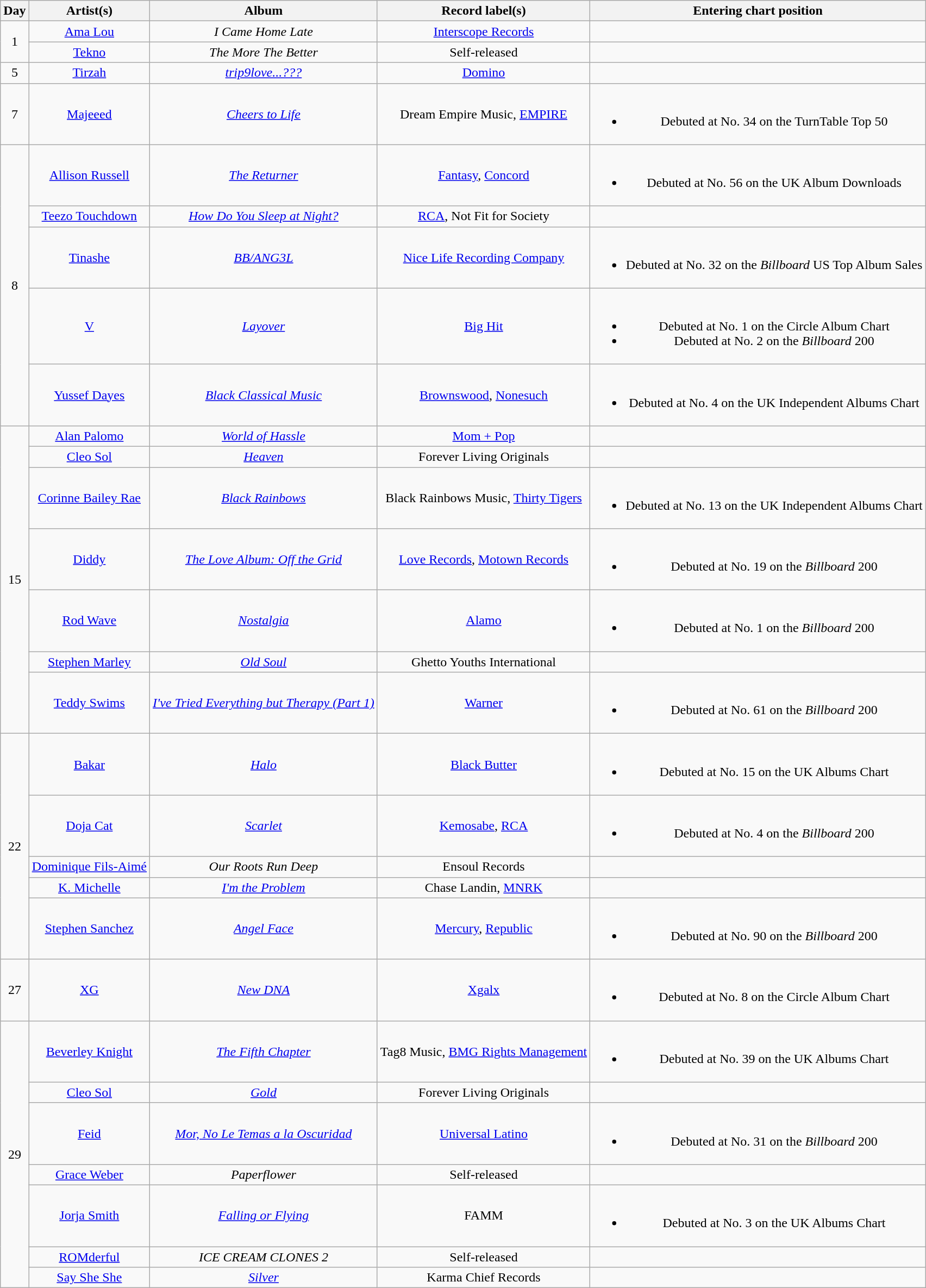<table class="wikitable" style="text-align:center;">
<tr>
<th scope="col">Day</th>
<th scope="col">Artist(s)</th>
<th scope="col">Album</th>
<th scope="col">Record label(s)</th>
<th scope="col">Entering chart position</th>
</tr>
<tr>
<td rowspan="2">1</td>
<td><a href='#'>Ama Lou</a></td>
<td><em>I Came Home Late</em></td>
<td><a href='#'>Interscope Records</a></td>
<td></td>
</tr>
<tr>
<td><a href='#'>Tekno</a></td>
<td><em>The More The Better</em></td>
<td>Self-released</td>
<td></td>
</tr>
<tr>
<td>5</td>
<td><a href='#'>Tirzah</a></td>
<td><em><a href='#'>trip9love...???</a></em></td>
<td><a href='#'>Domino</a></td>
<td></td>
</tr>
<tr>
<td>7</td>
<td><a href='#'>Majeeed</a></td>
<td><em><a href='#'>Cheers to Life</a></em></td>
<td>Dream Empire Music, <a href='#'>EMPIRE</a></td>
<td><br><ul><li>Debuted at No. 34 on the TurnTable Top 50</li></ul></td>
</tr>
<tr>
<td rowspan="5">8</td>
<td><a href='#'>Allison Russell</a></td>
<td><em><a href='#'>The Returner</a></em></td>
<td><a href='#'>Fantasy</a>, <a href='#'>Concord</a></td>
<td><br><ul><li>Debuted at No. 56 on the UK Album Downloads</li></ul></td>
</tr>
<tr>
<td><a href='#'>Teezo Touchdown</a></td>
<td><em><a href='#'>How Do You Sleep at Night?</a></em></td>
<td><a href='#'>RCA</a>, Not Fit for Society</td>
<td></td>
</tr>
<tr>
<td><a href='#'>Tinashe</a></td>
<td><em><a href='#'>BB/ANG3L</a></em></td>
<td><a href='#'>Nice Life Recording Company</a></td>
<td><br><ul><li>Debuted at No. 32 on the <em>Billboard</em> US Top Album Sales</li></ul></td>
</tr>
<tr>
<td><a href='#'>V</a></td>
<td><em><a href='#'>Layover</a></em></td>
<td><a href='#'>Big Hit</a></td>
<td><br><ul><li>Debuted at No. 1 on the Circle Album Chart</li><li>Debuted at No. 2 on the <em>Billboard</em> 200</li></ul></td>
</tr>
<tr>
<td><a href='#'>Yussef Dayes</a></td>
<td><em><a href='#'>Black Classical Music</a></em></td>
<td><a href='#'>Brownswood</a>, <a href='#'>Nonesuch</a></td>
<td><br><ul><li>Debuted at No. 4 on the UK Independent Albums Chart</li></ul></td>
</tr>
<tr>
<td rowspan="7">15</td>
<td><a href='#'>Alan Palomo</a></td>
<td><em><a href='#'>World of Hassle</a></em></td>
<td><a href='#'>Mom + Pop</a></td>
<td></td>
</tr>
<tr>
<td><a href='#'>Cleo Sol</a></td>
<td><em><a href='#'>Heaven</a></em></td>
<td>Forever Living Originals</td>
<td></td>
</tr>
<tr>
<td><a href='#'>Corinne Bailey Rae</a></td>
<td><em><a href='#'>Black Rainbows</a></em></td>
<td>Black Rainbows Music, <a href='#'>Thirty Tigers</a></td>
<td><br><ul><li>Debuted at No. 13 on the UK Independent Albums Chart</li></ul></td>
</tr>
<tr>
<td><a href='#'>Diddy</a></td>
<td><em><a href='#'>The Love Album: Off the Grid</a></em></td>
<td><a href='#'>Love Records</a>, <a href='#'>Motown Records</a></td>
<td><br><ul><li>Debuted at No. 19 on the <em>Billboard</em> 200</li></ul></td>
</tr>
<tr>
<td><a href='#'>Rod Wave</a></td>
<td><em><a href='#'>Nostalgia</a></em></td>
<td><a href='#'>Alamo</a></td>
<td><br><ul><li>Debuted at No. 1 on the <em>Billboard</em> 200</li></ul></td>
</tr>
<tr>
<td><a href='#'>Stephen Marley</a></td>
<td><em><a href='#'>Old Soul</a></em></td>
<td>Ghetto Youths International</td>
<td></td>
</tr>
<tr>
<td><a href='#'>Teddy Swims</a></td>
<td><em><a href='#'>I've Tried Everything but Therapy (Part 1)</a></em></td>
<td><a href='#'>Warner</a></td>
<td><br><ul><li>Debuted at No. 61 on the <em>Billboard</em> 200</li></ul></td>
</tr>
<tr>
<td rowspan="5">22</td>
<td><a href='#'>Bakar</a></td>
<td><em><a href='#'>Halo</a></em></td>
<td><a href='#'>Black Butter</a></td>
<td><br><ul><li>Debuted at No. 15 on the UK Albums Chart</li></ul></td>
</tr>
<tr>
<td><a href='#'>Doja Cat</a></td>
<td><em><a href='#'>Scarlet</a></em></td>
<td><a href='#'>Kemosabe</a>, <a href='#'>RCA</a></td>
<td><br><ul><li>Debuted at No. 4 on the <em>Billboard</em> 200</li></ul></td>
</tr>
<tr>
<td><a href='#'>Dominique Fils-Aimé</a></td>
<td><em>Our Roots Run Deep</em></td>
<td>Ensoul Records</td>
<td></td>
</tr>
<tr>
<td><a href='#'>K. Michelle</a></td>
<td><em><a href='#'>I'm the Problem</a></em></td>
<td>Chase Landin, <a href='#'>MNRK</a></td>
<td></td>
</tr>
<tr>
<td><a href='#'>Stephen Sanchez</a></td>
<td><em><a href='#'>Angel Face</a></em></td>
<td><a href='#'>Mercury</a>, <a href='#'>Republic</a></td>
<td><br><ul><li>Debuted at No. 90 on the <em>Billboard</em> 200</li></ul></td>
</tr>
<tr>
<td>27</td>
<td><a href='#'>XG</a></td>
<td><em><a href='#'>New DNA</a></em></td>
<td><a href='#'>Xgalx</a></td>
<td><br><ul><li>Debuted at No. 8 on the Circle Album Chart</li></ul></td>
</tr>
<tr>
<td rowspan="7">29</td>
<td><a href='#'>Beverley Knight</a></td>
<td><em><a href='#'>The Fifth Chapter</a></em></td>
<td>Tag8 Music, <a href='#'>BMG Rights Management</a></td>
<td><br><ul><li>Debuted at No. 39 on the UK Albums Chart</li></ul></td>
</tr>
<tr>
<td><a href='#'>Cleo Sol</a></td>
<td><em><a href='#'>Gold</a></em></td>
<td>Forever Living Originals</td>
<td></td>
</tr>
<tr>
<td><a href='#'>Feid</a></td>
<td><em><a href='#'>Mor, No Le Temas a la Oscuridad</a></em></td>
<td><a href='#'>Universal Latino</a></td>
<td><br><ul><li>Debuted at No. 31 on the <em>Billboard</em> 200</li></ul></td>
</tr>
<tr>
<td><a href='#'>Grace Weber</a></td>
<td><em>Paperflower</em></td>
<td>Self-released</td>
<td></td>
</tr>
<tr>
<td><a href='#'>Jorja Smith</a></td>
<td><em><a href='#'>Falling or Flying</a></em></td>
<td>FAMM</td>
<td><br><ul><li>Debuted at No. 3 on the UK Albums Chart</li></ul></td>
</tr>
<tr>
<td><a href='#'>ROMderful</a></td>
<td><em>ICE CREAM CLONES 2</em></td>
<td>Self-released</td>
<td></td>
</tr>
<tr>
<td><a href='#'>Say She She</a></td>
<td><em><a href='#'>Silver</a></em></td>
<td>Karma Chief Records</td>
<td></td>
</tr>
</table>
